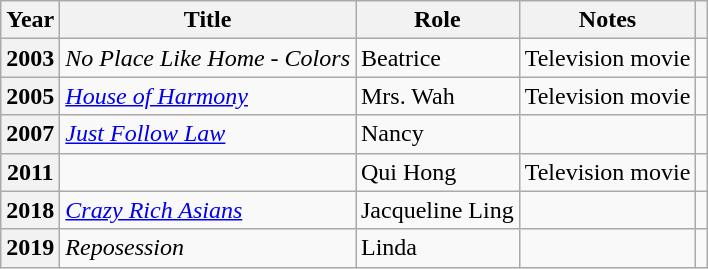<table class="wikitable sortable plainrowheaders">
<tr>
<th scope="col">Year</th>
<th scope="col">Title</th>
<th scope="col">Role</th>
<th scope="col" class="unsortable">Notes</th>
<th scope="col" class="unsortable"></th>
</tr>
<tr>
<th scope="row">2003</th>
<td><em>No Place Like Home - Colors</em></td>
<td>Beatrice</td>
<td>Television movie</td>
<td></td>
</tr>
<tr>
<th scope="row">2005</th>
<td><em><a href='#'>House of Harmony</a></em></td>
<td>Mrs. Wah</td>
<td>Television movie</td>
<td></td>
</tr>
<tr>
<th scope="row">2007</th>
<td><em><a href='#'>Just Follow Law</a></em></td>
<td>Nancy</td>
<td></td>
<td></td>
</tr>
<tr>
<th scope="row">2011</th>
<td><em></em></td>
<td>Qui Hong</td>
<td>Television movie</td>
<td></td>
</tr>
<tr>
<th scope="row">2018</th>
<td><em><a href='#'>Crazy Rich Asians</a></em></td>
<td>Jacqueline Ling</td>
<td></td>
<td></td>
</tr>
<tr>
<th scope="row">2019</th>
<td><em>Reposession</em></td>
<td>Linda</td>
<td></td>
<td></td>
</tr>
</table>
